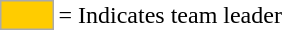<table>
<tr>
<td style="background-color:#FFCC00; border:1px solid #aaaaaa; width:2em;"></td>
<td>= Indicates team leader</td>
</tr>
</table>
